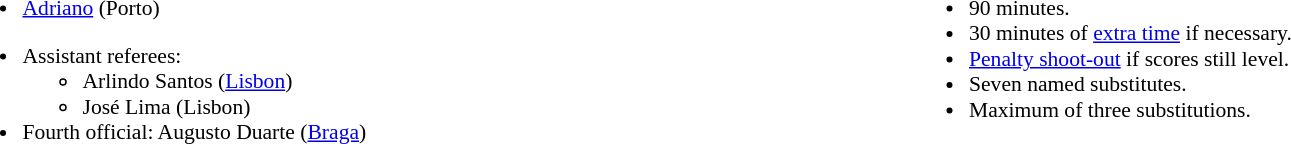<table style="width:100%; font-size:90%">
<tr>
<td style="width:50%; vertical-align:top"><br><ul><li> <a href='#'>Adriano</a> (Porto)</li></ul><ul><li>Assistant referees:<ul><li>Arlindo Santos (<a href='#'>Lisbon</a>)</li><li>José Lima (Lisbon)</li></ul></li><li>Fourth official: Augusto Duarte (<a href='#'>Braga</a>)</li></ul></td>
<td style="width:50%; vertical-align:top"><br><ul><li>90 minutes.</li><li>30 minutes of <a href='#'>extra time</a> if necessary.</li><li><a href='#'>Penalty shoot-out</a> if scores still level.</li><li>Seven named substitutes.</li><li>Maximum of three substitutions.</li></ul></td>
</tr>
</table>
